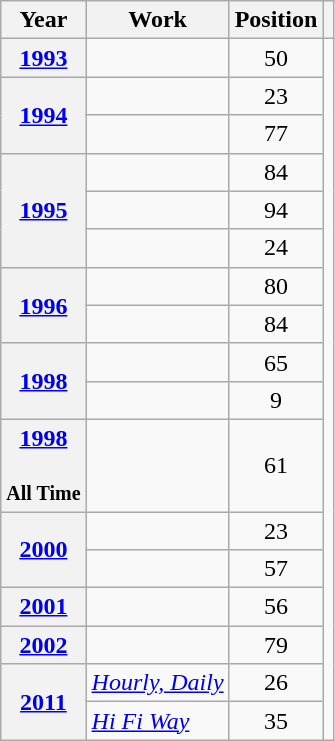<table class="wikitable sortable" "plainrowheaders">
<tr>
<th scope="col">Year</th>
<th scope="col">Work</th>
<th scope="col">Position</th>
<th scope="col" class="unsortable"></th>
</tr>
<tr>
<th scope="row"><a href='#'>1993</a></th>
<td></td>
<td style="text-align:center;">50</td>
<td rowspan="17" style="text-align:center;"></td>
</tr>
<tr>
<th scope="row" rowspan="2"><a href='#'>1994</a></th>
<td></td>
<td style="text-align:center;">23</td>
</tr>
<tr>
<td></td>
<td style="text-align:center;">77</td>
</tr>
<tr>
<th scope="row" rowspan="3"><a href='#'>1995</a></th>
<td></td>
<td style="text-align:center;">84</td>
</tr>
<tr>
<td></td>
<td style="text-align:center;">94</td>
</tr>
<tr>
<td></td>
<td style="text-align:center;">24</td>
</tr>
<tr>
<th scope="row" rowspan="2"><a href='#'>1996</a></th>
<td></td>
<td style="text-align:center;">80</td>
</tr>
<tr>
<td></td>
<td style="text-align:center;">84</td>
</tr>
<tr>
<th scope="row" rowspan="2"><a href='#'>1998</a></th>
<td></td>
<td style="text-align:center;">65</td>
</tr>
<tr>
<td></td>
<td style="text-align:center;">9</td>
</tr>
<tr>
<th scope="row"><a href='#'>1998</a><br><br><small>All Time</small></th>
<td></td>
<td style="text-align:center;">61</td>
</tr>
<tr>
<th scope="row" rowspan="2"><a href='#'>2000</a></th>
<td></td>
<td style="text-align:center;">23</td>
</tr>
<tr>
<td></td>
<td style="text-align:center;">57</td>
</tr>
<tr>
<th scope="row"><a href='#'>2001</a></th>
<td></td>
<td style="text-align:center;">56</td>
</tr>
<tr>
<th scope="row"><a href='#'>2002</a></th>
<td></td>
<td style="text-align:center;">79</td>
</tr>
<tr>
<th scope="row" rowspan="2"><a href='#'>2011</a></th>
<td><em><a href='#'>Hourly, Daily</a></em></td>
<td style="text-align:center;">26</td>
</tr>
<tr>
<td><em><a href='#'>Hi Fi Way</a></em></td>
<td style="text-align:center;">35</td>
</tr>
</table>
